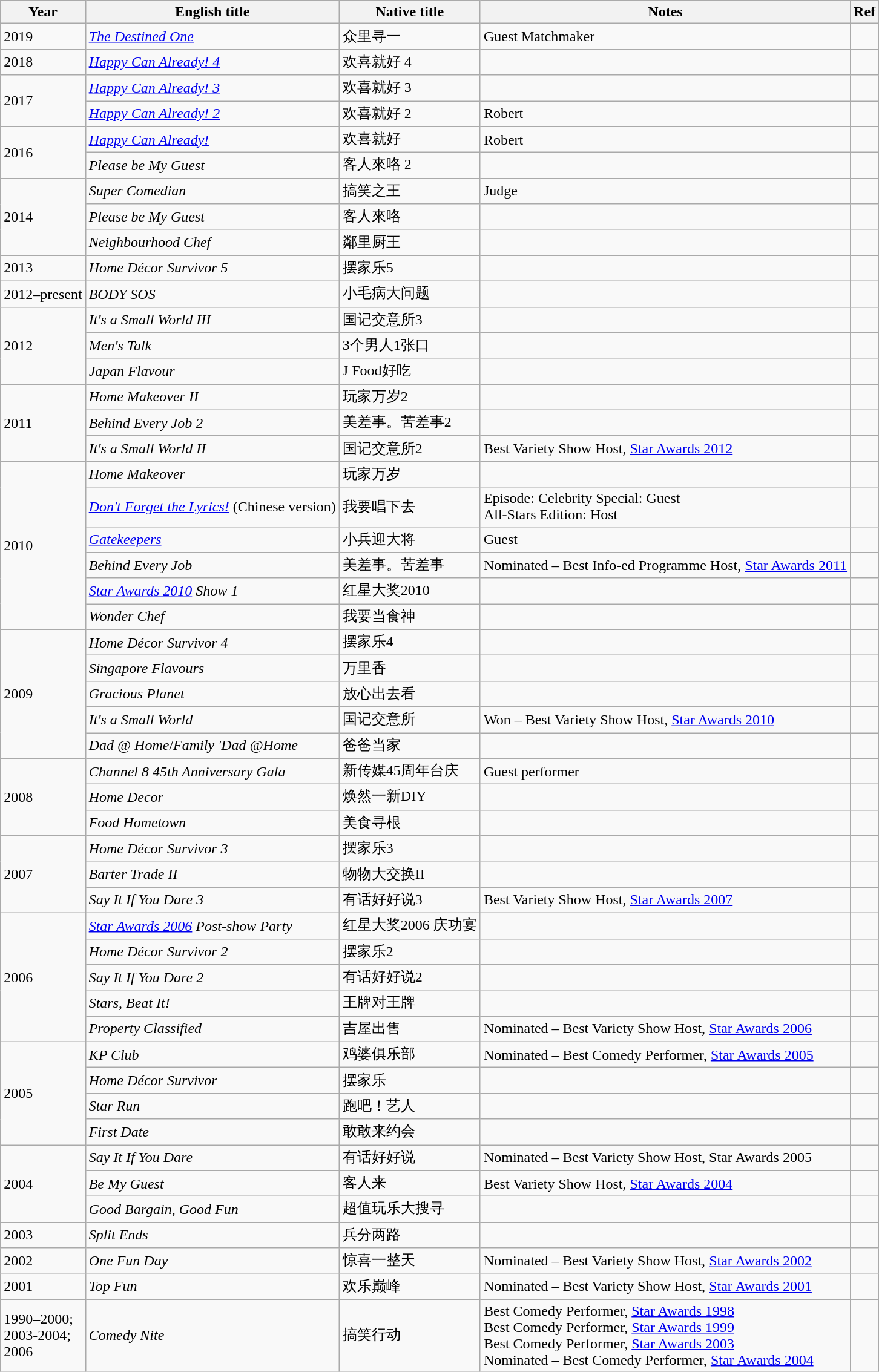<table class="wikitable sortable">
<tr>
<th>Year</th>
<th>English title</th>
<th>Native title</th>
<th class="unsortable">Notes</th>
<th class="unsortable">Ref</th>
</tr>
<tr>
<td>2019</td>
<td><em><a href='#'>The Destined One</a></em></td>
<td>众里寻一</td>
<td>Guest Matchmaker</td>
<td></td>
</tr>
<tr>
<td>2018</td>
<td><em><a href='#'>Happy Can Already! 4</a></em></td>
<td>欢喜就好 4</td>
<td></td>
<td></td>
</tr>
<tr>
<td rowspan="2">2017</td>
<td><em><a href='#'>Happy Can Already! 3</a></em></td>
<td>欢喜就好 3</td>
<td></td>
<td></td>
</tr>
<tr>
<td><em><a href='#'>Happy Can Already! 2</a></em></td>
<td>欢喜就好 2</td>
<td>Robert</td>
<td></td>
</tr>
<tr>
<td rowspan="2">2016</td>
<td><em><a href='#'>Happy Can Already!</a></em></td>
<td>欢喜就好</td>
<td>Robert</td>
<td></td>
</tr>
<tr>
<td><em>Please be My Guest</em></td>
<td>客人來咯 2</td>
<td></td>
<td></td>
</tr>
<tr>
<td rowspan="3">2014</td>
<td><em>Super Comedian</em></td>
<td>搞笑之王</td>
<td>Judge</td>
<td></td>
</tr>
<tr>
<td><em>Please be My Guest</em></td>
<td>客人來咯</td>
<td></td>
<td></td>
</tr>
<tr>
<td><em>Neighbourhood Chef</em></td>
<td>鄰里厨王</td>
<td></td>
<td></td>
</tr>
<tr>
<td>2013</td>
<td><em>Home Décor Survivor 5</em></td>
<td>摆家乐5</td>
<td></td>
<td></td>
</tr>
<tr>
<td>2012–present</td>
<td><em>BODY SOS</em></td>
<td>小毛病大问题</td>
<td></td>
<td></td>
</tr>
<tr>
<td rowspan="3">2012</td>
<td><em>It's a Small World III</em></td>
<td>国记交意所3</td>
<td></td>
<td></td>
</tr>
<tr>
<td><em>Men's Talk</em></td>
<td>3个男人1张口</td>
<td></td>
<td></td>
</tr>
<tr>
<td><em>Japan Flavour</em></td>
<td>J Food好吃</td>
<td></td>
<td></td>
</tr>
<tr>
<td rowspan="3">2011</td>
<td><em>Home Makeover II</em></td>
<td>玩家万岁2</td>
<td></td>
<td></td>
</tr>
<tr>
<td><em>Behind Every Job 2</em></td>
<td>美差事。苦差事2</td>
<td></td>
<td></td>
</tr>
<tr>
<td><em>It's a Small World II</em></td>
<td>国记交意所2</td>
<td>Best Variety Show Host, <a href='#'>Star Awards 2012</a></td>
<td></td>
</tr>
<tr>
<td rowspan="6">2010</td>
<td><em>Home Makeover</em></td>
<td>玩家万岁</td>
<td></td>
<td></td>
</tr>
<tr>
<td><em><a href='#'>Don't Forget the Lyrics!</a></em> (Chinese version)</td>
<td>我要唱下去</td>
<td>Episode: Celebrity Special: Guest<br>All-Stars Edition: Host</td>
<td></td>
</tr>
<tr>
<td><em><a href='#'>Gatekeepers</a></em></td>
<td>小兵迎大将</td>
<td>Guest</td>
<td></td>
</tr>
<tr>
<td><em>Behind Every Job</em></td>
<td>美差事。苦差事</td>
<td>Nominated – Best Info-ed Programme Host, <a href='#'>Star Awards 2011</a></td>
<td></td>
</tr>
<tr>
<td><em><a href='#'>Star Awards 2010</a> Show 1</em></td>
<td>红星大奖2010</td>
<td></td>
<td></td>
</tr>
<tr>
<td><em>Wonder Chef</em></td>
<td>我要当食神</td>
<td></td>
<td></td>
</tr>
<tr>
<td rowspan="5">2009</td>
<td><em>Home Décor Survivor 4</em></td>
<td>摆家乐4</td>
<td></td>
<td></td>
</tr>
<tr>
<td><em>Singapore Flavours</em></td>
<td>万里香</td>
<td></td>
<td></td>
</tr>
<tr>
<td><em>Gracious Planet</em></td>
<td>放心出去看</td>
<td></td>
<td></td>
</tr>
<tr>
<td><em>It's a Small World</em></td>
<td>国记交意所</td>
<td>Won – Best Variety Show Host, <a href='#'>Star Awards 2010</a></td>
<td></td>
</tr>
<tr>
<td><em>Dad @ Home</em>/<em>Family 'Dad @Home</em></td>
<td>爸爸当家</td>
<td></td>
<td></td>
</tr>
<tr>
<td rowspan="3">2008</td>
<td><em>Channel 8 45th Anniversary Gala</em></td>
<td>新传媒45周年台庆</td>
<td>Guest performer</td>
<td></td>
</tr>
<tr>
<td><em>Home Decor</em></td>
<td>焕然一新DIY</td>
<td></td>
<td></td>
</tr>
<tr>
<td><em>Food Hometown</em></td>
<td>美食寻根</td>
<td></td>
<td></td>
</tr>
<tr>
<td rowspan="3">2007</td>
<td><em>Home Décor Survivor 3</em></td>
<td>摆家乐3</td>
<td></td>
<td></td>
</tr>
<tr>
<td><em>Barter Trade II</em></td>
<td>物物大交换II</td>
<td></td>
<td></td>
</tr>
<tr>
<td><em>Say It If You Dare 3</em></td>
<td>有话好好说3</td>
<td>Best Variety Show Host, <a href='#'>Star Awards 2007</a></td>
<td></td>
</tr>
<tr>
<td rowspan="5">2006</td>
<td><em><a href='#'>Star Awards 2006</a> Post-show Party</em></td>
<td>红星大奖2006 庆功宴</td>
<td></td>
<td></td>
</tr>
<tr>
<td><em>Home Décor Survivor 2</em></td>
<td>摆家乐2</td>
<td></td>
<td></td>
</tr>
<tr>
<td><em>Say It If You Dare 2</em></td>
<td>有话好好说2</td>
<td></td>
<td></td>
</tr>
<tr>
<td><em>Stars, Beat It!</em></td>
<td>王牌对王牌</td>
<td></td>
<td></td>
</tr>
<tr>
<td><em>Property Classified</em></td>
<td>吉屋出售</td>
<td>Nominated – Best Variety Show Host, <a href='#'>Star Awards 2006</a></td>
<td></td>
</tr>
<tr>
<td rowspan="4">2005</td>
<td><em>KP Club</em></td>
<td>鸡婆俱乐部</td>
<td>Nominated – Best Comedy Performer, <a href='#'>Star Awards 2005</a></td>
<td></td>
</tr>
<tr>
<td><em>Home Décor Survivor</em></td>
<td>摆家乐</td>
<td></td>
<td></td>
</tr>
<tr>
<td><em>Star Run</em></td>
<td>跑吧！艺人</td>
<td></td>
<td></td>
</tr>
<tr>
<td><em>First Date</em></td>
<td>敢敢来约会</td>
<td></td>
<td></td>
</tr>
<tr>
<td rowspan="3">2004</td>
<td><em>Say It If You Dare</em></td>
<td>有话好好说</td>
<td>Nominated – Best Variety Show Host, Star Awards 2005</td>
<td></td>
</tr>
<tr>
<td><em>Be My Guest</em></td>
<td>客人来</td>
<td>Best Variety Show Host, <a href='#'>Star Awards 2004</a></td>
<td></td>
</tr>
<tr>
<td><em>Good Bargain, Good Fun</em></td>
<td>超值玩乐大搜寻</td>
<td></td>
<td></td>
</tr>
<tr>
<td>2003</td>
<td><em>Split Ends</em></td>
<td>兵分两路</td>
<td></td>
<td></td>
</tr>
<tr>
<td>2002</td>
<td><em>One Fun Day</em></td>
<td>惊喜一整天</td>
<td>Nominated – Best Variety Show Host, <a href='#'>Star Awards 2002</a></td>
<td></td>
</tr>
<tr>
<td>2001</td>
<td><em>Top Fun</em></td>
<td>欢乐巅峰</td>
<td>Nominated – Best Variety Show Host, <a href='#'>Star Awards 2001</a></td>
<td></td>
</tr>
<tr>
<td>1990–2000;<br>2003-2004;<br>2006</td>
<td><em>Comedy Nite</em></td>
<td>搞笑行动</td>
<td>Best Comedy Performer, <a href='#'>Star Awards 1998</a><br>Best Comedy Performer, <a href='#'>Star Awards 1999</a><br> Best Comedy Performer, <a href='#'>Star Awards 2003</a><br>Nominated – Best Comedy Performer, <a href='#'>Star Awards 2004</a></td>
<td></td>
</tr>
</table>
